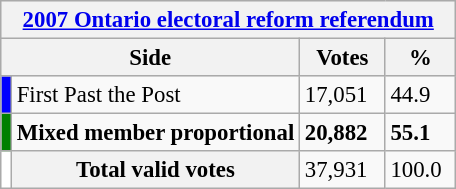<table class="wikitable" style="font-size: 95%; clear:both">
<tr style="background-color:#E9E9E9">
<th colspan=4><a href='#'>2007 Ontario electoral reform referendum</a></th>
</tr>
<tr style="background-color:#E9E9E9">
<th colspan=2 style="width: 130px">Side</th>
<th style="width: 50px">Votes</th>
<th style="width: 40px">%</th>
</tr>
<tr>
<td bgcolor="blue"></td>
<td>First Past the Post</td>
<td>17,051</td>
<td>44.9</td>
</tr>
<tr>
<td bgcolor="green"></td>
<td><strong>Mixed member proportional</strong></td>
<td><strong>20,882</strong></td>
<td><strong>55.1</strong></td>
</tr>
<tr>
<td bgcolor="white"></td>
<th>Total valid votes</th>
<td>37,931</td>
<td>100.0</td>
</tr>
</table>
